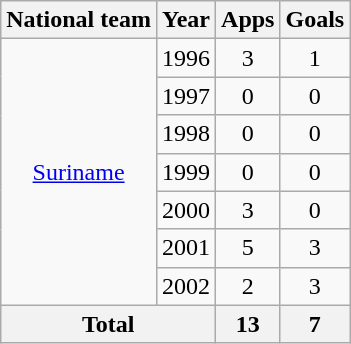<table class="wikitable" style="text-align:center">
<tr>
<th>National team</th>
<th>Year</th>
<th>Apps</th>
<th>Goals</th>
</tr>
<tr>
<td rowspan="7"><a href='#'>Suriname</a></td>
<td>1996</td>
<td>3</td>
<td>1</td>
</tr>
<tr>
<td>1997</td>
<td>0</td>
<td>0</td>
</tr>
<tr>
<td>1998</td>
<td>0</td>
<td>0</td>
</tr>
<tr>
<td>1999</td>
<td>0</td>
<td>0</td>
</tr>
<tr>
<td>2000</td>
<td>3</td>
<td>0</td>
</tr>
<tr>
<td>2001</td>
<td>5</td>
<td>3</td>
</tr>
<tr>
<td>2002</td>
<td>2</td>
<td>3</td>
</tr>
<tr>
<th colspan="2">Total</th>
<th>13</th>
<th>7</th>
</tr>
</table>
